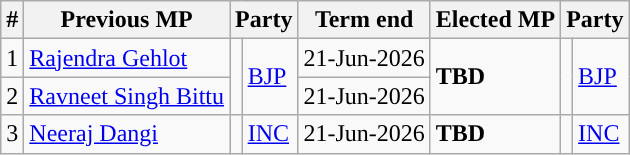<table class="wikitable sortable">
<tr>
<th>#</th>
<th>Previous MP</th>
<th colspan="2">Party</th>
<th>Term end</th>
<th>Elected MP</th>
<th colspan="2">Party</th>
</tr>
<tr>
<td>1</td>
<td><a href='#'>Rajendra Gehlot</a></td>
<td rowspan=2 width="1px"></td>
<td rowspan="2"><a href='#'>BJP</a></td>
<td>21-Jun-2026</td>
<td rowspan=2><strong>TBD</strong></td>
<td rowspan="2"></td>
<td rowspan="2"><a href='#'>BJP</a></td>
</tr>
<tr>
<td>2</td>
<td><a href='#'>Ravneet Singh Bittu</a></td>
<td>21-Jun-2026</td>
</tr>
<tr>
<td>3</td>
<td><a href='#'>Neeraj Dangi</a></td>
<td></td>
<td><a href='#'>INC</a></td>
<td>21-Jun-2026</td>
<td><strong>TBD</strong></td>
<td></td>
<td><a href='#'>INC</a></td>
</tr>
</table>
